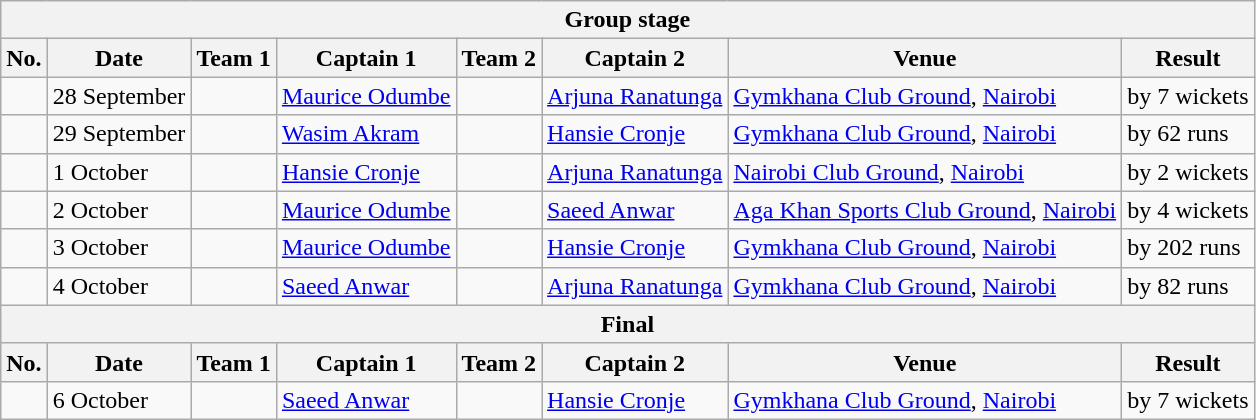<table class="wikitable">
<tr>
<th colspan="9">Group stage</th>
</tr>
<tr>
<th>No.</th>
<th>Date</th>
<th>Team 1</th>
<th>Captain 1</th>
<th>Team 2</th>
<th>Captain 2</th>
<th>Venue</th>
<th>Result</th>
</tr>
<tr>
<td></td>
<td>28 September</td>
<td></td>
<td><a href='#'>Maurice Odumbe</a></td>
<td></td>
<td><a href='#'>Arjuna Ranatunga</a></td>
<td><a href='#'>Gymkhana Club Ground</a>, <a href='#'>Nairobi</a></td>
<td> by 7 wickets</td>
</tr>
<tr>
<td></td>
<td>29 September</td>
<td></td>
<td><a href='#'>Wasim Akram</a></td>
<td></td>
<td><a href='#'>Hansie Cronje</a></td>
<td><a href='#'>Gymkhana Club Ground</a>, <a href='#'>Nairobi</a></td>
<td> by 62 runs</td>
</tr>
<tr>
<td></td>
<td>1 October</td>
<td></td>
<td><a href='#'>Hansie Cronje</a></td>
<td></td>
<td><a href='#'>Arjuna Ranatunga</a></td>
<td><a href='#'>Nairobi Club Ground</a>, <a href='#'>Nairobi</a></td>
<td> by 2 wickets</td>
</tr>
<tr>
<td></td>
<td>2 October</td>
<td></td>
<td><a href='#'>Maurice Odumbe</a></td>
<td></td>
<td><a href='#'>Saeed Anwar</a></td>
<td><a href='#'>Aga Khan Sports Club Ground</a>, <a href='#'>Nairobi</a></td>
<td> by 4 wickets</td>
</tr>
<tr>
<td></td>
<td>3 October</td>
<td></td>
<td><a href='#'>Maurice Odumbe</a></td>
<td></td>
<td><a href='#'>Hansie Cronje</a></td>
<td><a href='#'>Gymkhana Club Ground</a>, <a href='#'>Nairobi</a></td>
<td> by 202 runs</td>
</tr>
<tr>
<td></td>
<td>4 October</td>
<td></td>
<td><a href='#'>Saeed Anwar</a></td>
<td></td>
<td><a href='#'>Arjuna Ranatunga</a></td>
<td><a href='#'>Gymkhana Club Ground</a>, <a href='#'>Nairobi</a></td>
<td> by 82 runs</td>
</tr>
<tr>
<th colspan="9">Final</th>
</tr>
<tr>
<th>No.</th>
<th>Date</th>
<th>Team 1</th>
<th>Captain 1</th>
<th>Team 2</th>
<th>Captain 2</th>
<th>Venue</th>
<th>Result</th>
</tr>
<tr>
<td></td>
<td>6 October</td>
<td></td>
<td><a href='#'>Saeed Anwar</a></td>
<td></td>
<td><a href='#'>Hansie Cronje</a></td>
<td><a href='#'>Gymkhana Club Ground</a>, <a href='#'>Nairobi</a></td>
<td> by 7 wickets</td>
</tr>
</table>
